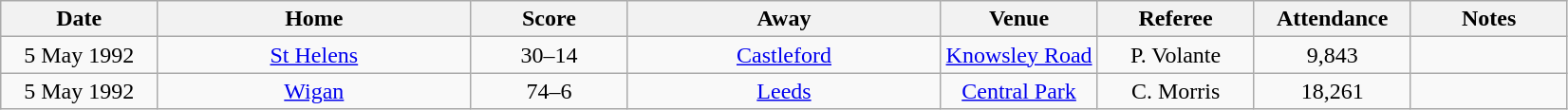<table class="wikitable" style="text-align: center">
<tr>
<th width=10%>Date</th>
<th width=20%>Home</th>
<th width=10%>Score</th>
<th width=20%>Away</th>
<th width=10%>Venue</th>
<th width=10%>Referee</th>
<th width=10%>Attendance</th>
<th width=10%>Notes</th>
</tr>
<tr>
<td>5 May 1992</td>
<td><a href='#'>St Helens</a></td>
<td>30–14</td>
<td><a href='#'>Castleford</a></td>
<td><a href='#'>Knowsley Road</a></td>
<td>P. Volante</td>
<td>9,843</td>
<td></td>
</tr>
<tr>
<td>5 May 1992</td>
<td><a href='#'>Wigan</a></td>
<td>74–6</td>
<td><a href='#'>Leeds</a></td>
<td><a href='#'>Central Park</a></td>
<td>C. Morris</td>
<td>18,261</td>
<td></td>
</tr>
</table>
